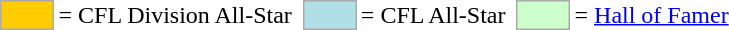<table>
<tr>
<td style="background-color:#FFCC00; border:1px solid #aaaaaa; width:2em;"></td>
<td>= CFL Division All-Star</td>
<td></td>
<td style="background-color:#B0E0E6; border:1px solid #aaaaaa; width:2em;"></td>
<td>= CFL All-Star</td>
<td></td>
<td style="background-color:#CCFFCC; border:1px solid #aaaaaa; width:2em;"></td>
<td>= <a href='#'>Hall of Famer</a></td>
</tr>
</table>
